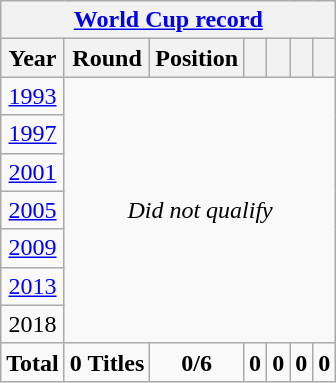<table class="wikitable" style="text-align: center;">
<tr>
<th colspan=10><a href='#'>World Cup record</a></th>
</tr>
<tr>
<th>Year</th>
<th>Round</th>
<th>Position</th>
<th></th>
<th></th>
<th></th>
<th></th>
</tr>
<tr>
<td> <a href='#'>1993</a></td>
<td colspan="6" rowspan=7><em>Did not qualify</em></td>
</tr>
<tr>
<td> <a href='#'>1997</a></td>
</tr>
<tr>
<td> <a href='#'>2001</a></td>
</tr>
<tr>
<td> <a href='#'>2005</a></td>
</tr>
<tr>
<td> <a href='#'>2009</a></td>
</tr>
<tr>
<td> <a href='#'>2013</a></td>
</tr>
<tr>
<td> 2018</td>
</tr>
<tr>
<td colspan=1><strong>Total</strong></td>
<td><strong>0 Titles</strong></td>
<td><strong>0/6</strong></td>
<td><strong>0</strong></td>
<td><strong>0</strong></td>
<td><strong>0</strong></td>
<td><strong>0</strong></td>
</tr>
</table>
